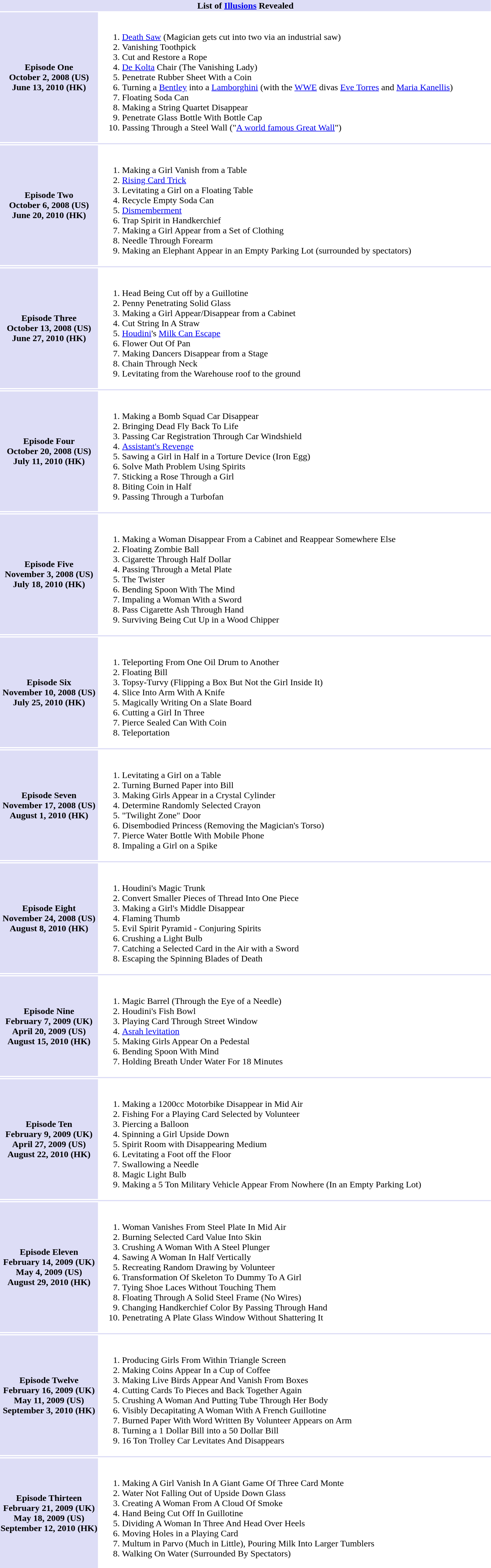<table>
<tr>
<th colspan="2" bgcolor="#DDDDF6">List of <a href='#'>Illusions</a> Revealed</th>
</tr>
<tr>
<th bgcolor="#DDDDF6" width="20%">Episode One <br>October 2, 2008 (US)<br>June 13, 2010 (HK)</th>
<td><br><ol><li><a href='#'>Death Saw</a> (Magician gets cut into two via an industrial saw)</li><li>Vanishing Toothpick</li><li>Cut and Restore a Rope</li><li><a href='#'>De Kolta</a> Chair (The Vanishing Lady)</li><li>Penetrate Rubber Sheet With a Coin</li><li>Turning a <a href='#'>Bentley</a> into a <a href='#'>Lamborghini</a> (with the <a href='#'>WWE</a> divas <a href='#'>Eve Torres</a> and <a href='#'>Maria Kanellis</a>)</li><li>Floating Soda Can</li><li>Making a String Quartet Disappear</li><li>Penetrate Glass Bottle With Bottle Cap</li><li>Passing Through a Steel Wall ("<a href='#'>A world famous Great Wall</a>")</li></ol></td>
</tr>
<tr>
<td colspan="2" bgcolor="#DDDDF6"></td>
</tr>
<tr>
<th bgcolor="#DDDDF6" width="20%">Episode Two <br>October 6, 2008 (US)<br>June 20, 2010 (HK)</th>
<td><br><ol><li>Making a Girl Vanish from a Table</li><li><a href='#'>Rising Card Trick</a></li><li>Levitating a Girl on a Floating Table</li><li>Recycle Empty Soda Can</li><li><a href='#'>Dismemberment</a></li><li>Trap Spirit in Handkerchief</li><li>Making a Girl Appear from a Set of Clothing</li><li>Needle Through Forearm</li><li>Making an Elephant Appear in an Empty Parking Lot (surrounded by spectators)</li></ol></td>
</tr>
<tr>
<td colspan="2" bgcolor="#DDDDF6"></td>
</tr>
<tr>
<th bgcolor="#DDDDF6" width="20%">Episode Three <br>October 13, 2008 (US)<br>June 27, 2010 (HK)</th>
<td><br><ol><li>Head Being Cut off by a Guillotine</li><li>Penny Penetrating Solid Glass</li><li>Making a Girl Appear/Disappear from a Cabinet</li><li>Cut String In A Straw</li><li><a href='#'>Houdini</a>'s <a href='#'>Milk Can Escape</a></li><li>Flower Out Of Pan</li><li>Making Dancers Disappear from a Stage</li><li>Chain Through Neck</li><li>Levitating from the Warehouse roof to the ground</li></ol></td>
</tr>
<tr>
<td colspan="2" bgcolor="#DDDDF6"></td>
</tr>
<tr>
<th bgcolor="#DDDDF6" width="20%">Episode Four<br>October 20, 2008 (US)<br>July 11, 2010 (HK)</th>
<td><br><ol><li>Making a Bomb Squad Car Disappear</li><li>Bringing Dead Fly Back To Life</li><li>Passing Car Registration Through Car Windshield</li><li><a href='#'>Assistant's Revenge</a></li><li>Sawing a Girl in Half in a Torture Device (Iron Egg)</li><li>Solve Math Problem Using Spirits</li><li>Sticking a Rose Through a Girl</li><li>Biting Coin in Half</li><li>Passing Through a Turbofan</li></ol></td>
</tr>
<tr>
<td colspan="2" bgcolor="#DDDDF6"></td>
</tr>
<tr>
<th bgcolor="#DDDDF6" width="20%">Episode Five<br>November 3, 2008	(US)<br>July 18, 2010 (HK)</th>
<td><br><ol><li>Making a Woman Disappear From a Cabinet and Reappear Somewhere Else</li><li>Floating Zombie Ball</li><li>Cigarette Through Half Dollar</li><li>Passing Through a Metal Plate</li><li>The Twister</li><li>Bending Spoon With The Mind</li><li>Impaling a Woman With a Sword</li><li>Pass Cigarette Ash Through Hand</li><li>Surviving Being Cut Up in a Wood Chipper</li></ol></td>
</tr>
<tr>
<td colspan="2" bgcolor="#DDDDF6"></td>
</tr>
<tr>
<th bgcolor="#DDDDF6" width="20%">Episode Six<br>November 10, 2008	(US)<br>July 25, 2010 (HK)</th>
<td><br><ol><li>Teleporting From One Oil Drum to Another</li><li>Floating Bill</li><li>Topsy-Turvy (Flipping a Box But Not the Girl Inside It)</li><li>Slice Into Arm With A Knife</li><li>Magically Writing On a Slate Board</li><li>Cutting a Girl In Three</li><li>Pierce Sealed Can With Coin</li><li>Teleportation</li></ol></td>
</tr>
<tr>
<td colspan="2" bgcolor="#DDDDF6"></td>
</tr>
<tr>
<th bgcolor="#DDDDF6" width="20%">Episode Seven<br>November 17, 2008 (US)<br>August 1, 2010 (HK)</th>
<td><br><ol><li>Levitating a Girl on a Table</li><li>Turning Burned Paper into Bill</li><li>Making Girls Appear in a Crystal Cylinder</li><li>Determine Randomly Selected Crayon</li><li>"Twilight Zone" Door</li><li>Disembodied Princess (Removing the Magician's Torso)</li><li>Pierce Water Bottle With Mobile Phone</li><li>Impaling a Girl on a Spike</li></ol></td>
</tr>
<tr>
<td colspan="2" bgcolor="#DDDDF6"></td>
</tr>
<tr>
<th bgcolor="#DDDDF6" width="20%">Episode Eight<br>November 24, 2008 (US)<br>August 8, 2010 (HK)</th>
<td><br><ol><li>Houdini's Magic Trunk</li><li>Convert Smaller Pieces of Thread Into One Piece</li><li>Making a Girl's Middle Disappear</li><li>Flaming Thumb</li><li>Evil Spirit Pyramid - Conjuring Spirits</li><li>Crushing a Light Bulb</li><li>Catching a Selected Card in the Air with a Sword</li><li>Escaping the Spinning Blades of Death</li></ol></td>
</tr>
<tr>
<td colspan="2" bgcolor="#DDDDF6"></td>
</tr>
<tr>
<th bgcolor="#DDDDF6" width="20%">Episode Nine<br>February 7, 2009 (UK)<br>April 20, 2009 (US)<br>
August 15, 2010 (HK)</th>
<td><br><ol><li>Magic Barrel (Through the Eye of a Needle)</li><li>Houdini's Fish Bowl</li><li>Playing Card Through Street Window</li><li><a href='#'>Asrah levitation</a></li><li>Making Girls Appear On a Pedestal</li><li>Bending Spoon With Mind</li><li>Holding Breath Under Water For 18 Minutes</li></ol></td>
</tr>
<tr>
<td colspan="2" bgcolor="#DDDDF6"></td>
</tr>
<tr>
<th bgcolor="#DDDDF6" width="20%">Episode Ten<br>February 9, 2009 (UK)<br>April 27, 2009 (US)<br>
August 22, 2010 (HK)</th>
<td><br><ol><li>Making a 1200cc Motorbike Disappear in Mid Air</li><li>Fishing For a Playing Card Selected by Volunteer</li><li>Piercing a Balloon</li><li>Spinning a Girl Upside Down</li><li>Spirit Room with Disappearing Medium</li><li>Levitating a Foot off the Floor</li><li>Swallowing a Needle</li><li>Magic Light Bulb</li><li>Making a 5 Ton Military Vehicle Appear From Nowhere (In an Empty Parking Lot)</li></ol></td>
</tr>
<tr>
<td colspan="2" bgcolor="#DDDDF6"></td>
</tr>
<tr>
<th bgcolor="#DDDDF6" width="20%">Episode Eleven<br>February 14, 2009 (UK)<br>May 4, 2009 (US)<br>
August 29, 2010 (HK)</th>
<td><br><ol><li>Woman Vanishes From Steel Plate In Mid Air</li><li>Burning Selected Card Value Into Skin</li><li>Crushing A Woman With A Steel Plunger</li><li>Sawing A Woman In Half Vertically</li><li>Recreating Random Drawing by Volunteer</li><li>Transformation Of Skeleton To Dummy To A Girl</li><li>Tying Shoe Laces Without Touching Them</li><li>Floating Through A Solid Steel Frame (No Wires)</li><li>Changing Handkerchief Color By Passing Through Hand</li><li>Penetrating A Plate Glass Window Without Shattering It</li></ol></td>
</tr>
<tr>
<td colspan="2" bgcolor="#DDDDF6"></td>
</tr>
<tr>
<th bgcolor="#DDDDF6" width="20%">Episode Twelve<br>February 16, 2009 (UK)<br>May 11, 2009 (US)<br>
September 3, 2010 (HK)</th>
<td><br><ol><li>Producing Girls From Within Triangle Screen</li><li>Making Coins Appear In a Cup of Coffee</li><li>Making Live Birds Appear And Vanish From Boxes</li><li>Cutting Cards To Pieces and Back Together Again</li><li>Crushing A Woman And Putting Tube Through Her Body</li><li>Visibly Decapitating A  Woman With A French Guillotine</li><li>Burned Paper With Word Written By Volunteer Appears on Arm</li><li>Turning a 1 Dollar Bill into a 50 Dollar Bill</li><li>16 Ton Trolley Car Levitates And Disappears</li></ol></td>
</tr>
<tr>
<td colspan="2" bgcolor="#DDDDF6"></td>
</tr>
<tr>
<th bgcolor="#DDDDF6" width="20%">Episode Thirteen<br>February 21, 2009 (UK)<br>May 18, 2009 (US)<br>
September 12, 2010 (HK)</th>
<td><br><ol><li>Making A Girl Vanish In A Giant Game Of Three Card Monte</li><li>Water Not Falling Out of Upside Down Glass</li><li>Creating A Woman From A Cloud Of Smoke</li><li>Hand Being Cut Off In Guillotine</li><li>Dividing A Woman In Three And Head Over Heels</li><li>Moving Holes in a Playing Card</li><li>Multum in Parvo (Much in Little), Pouring Milk Into Larger Tumblers</li><li>Walking On Water (Surrounded By Spectators)</li></ol></td>
</tr>
</table>
